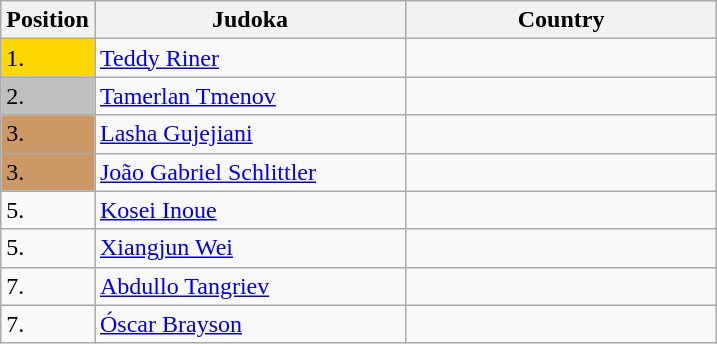<table class=wikitable>
<tr>
<th width=10>Position</th>
<th width=200>Judoka</th>
<th width=200>Country</th>
</tr>
<tr>
<td bgcolor=gold>1.</td>
<td><a href='#'>Teddy Riner</a></td>
<td></td>
</tr>
<tr>
<td bgcolor="silver">2.</td>
<td><a href='#'>Tamerlan Tmenov</a></td>
<td></td>
</tr>
<tr>
<td bgcolor="CC9966">3.</td>
<td><a href='#'>Lasha Gujejiani</a></td>
<td></td>
</tr>
<tr>
<td bgcolor="CC9966">3.</td>
<td><a href='#'>João Gabriel Schlittler</a></td>
<td></td>
</tr>
<tr>
<td>5.</td>
<td><a href='#'>Kosei Inoue</a></td>
<td></td>
</tr>
<tr>
<td>5.</td>
<td><a href='#'>Xiangjun Wei</a></td>
<td></td>
</tr>
<tr>
<td>7.</td>
<td><a href='#'>Abdullo Tangriev</a></td>
<td></td>
</tr>
<tr>
<td>7.</td>
<td><a href='#'>Óscar Brayson</a></td>
<td></td>
</tr>
</table>
